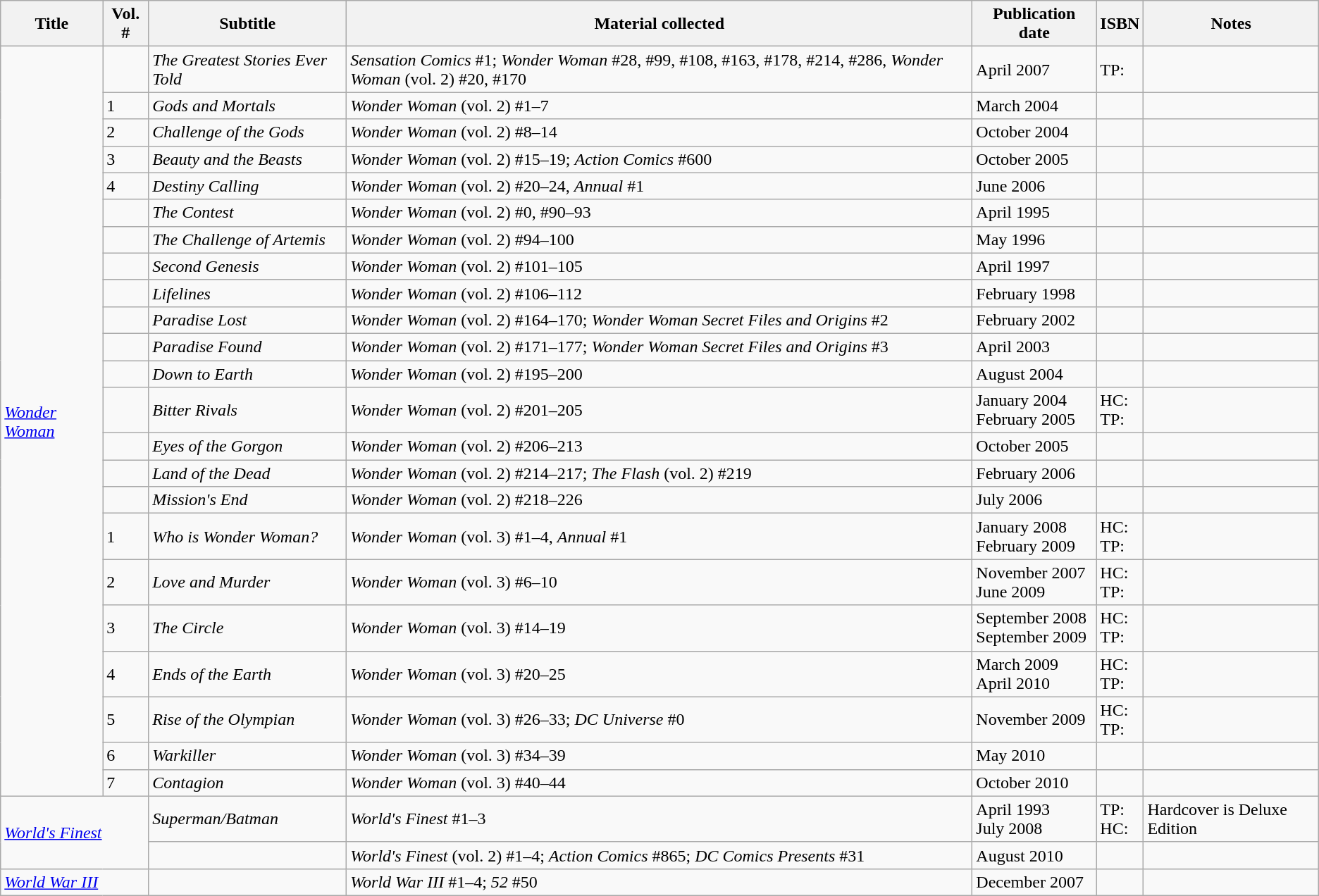<table class="wikitable">
<tr>
<th>Title</th>
<th>Vol. #</th>
<th>Subtitle</th>
<th>Material collected</th>
<th>Publication date</th>
<th>ISBN</th>
<th>Notes</th>
</tr>
<tr>
<td rowspan="23"><em><a href='#'>Wonder Woman</a></em></td>
<td></td>
<td><em>The Greatest Stories Ever Told</em></td>
<td><em>Sensation Comics</em> #1; <em>Wonder Woman</em> #28, #99, #108, #163, #178, #214, #286, <em>Wonder Woman</em> (vol. 2) #20, #170</td>
<td>April 2007</td>
<td>TP: </td>
<td></td>
</tr>
<tr>
<td>1</td>
<td><em>Gods and Mortals</em></td>
<td><em>Wonder Woman</em> (vol. 2) #1–7</td>
<td>March 2004</td>
<td></td>
<td></td>
</tr>
<tr>
<td>2</td>
<td><em>Challenge of the Gods</em></td>
<td><em>Wonder Woman</em> (vol. 2) #8–14</td>
<td>October 2004</td>
<td></td>
<td></td>
</tr>
<tr>
<td>3</td>
<td><em>Beauty and the Beasts</em></td>
<td><em>Wonder Woman</em> (vol. 2) #15–19; <em>Action Comics</em> #600</td>
<td>October 2005</td>
<td></td>
<td></td>
</tr>
<tr>
<td>4</td>
<td><em>Destiny Calling</em></td>
<td><em>Wonder Woman</em> (vol. 2) #20–24, <em>Annual</em> #1</td>
<td>June 2006</td>
<td></td>
<td></td>
</tr>
<tr>
<td></td>
<td><em>The Contest</em></td>
<td><em>Wonder Woman</em> (vol. 2) #0, #90–93</td>
<td>April 1995</td>
<td></td>
<td></td>
</tr>
<tr>
<td></td>
<td><em>The Challenge of Artemis</em></td>
<td><em>Wonder Woman</em> (vol. 2) #94–100</td>
<td>May 1996</td>
<td></td>
<td></td>
</tr>
<tr>
<td></td>
<td><em>Second Genesis</em></td>
<td><em>Wonder Woman</em> (vol. 2) #101–105</td>
<td>April 1997</td>
<td></td>
<td></td>
</tr>
<tr>
<td></td>
<td><em>Lifelines</em></td>
<td><em>Wonder Woman</em> (vol. 2) #106–112</td>
<td>February 1998</td>
<td></td>
<td></td>
</tr>
<tr>
<td></td>
<td><em>Paradise Lost</em></td>
<td><em>Wonder Woman</em> (vol. 2) #164–170; <em>Wonder Woman Secret Files and Origins</em> #2</td>
<td>February 2002</td>
<td></td>
<td></td>
</tr>
<tr>
<td></td>
<td><em>Paradise Found</em></td>
<td><em>Wonder Woman</em> (vol. 2) #171–177; <em>Wonder Woman Secret Files and Origins</em> #3</td>
<td>April 2003</td>
<td></td>
<td></td>
</tr>
<tr>
<td></td>
<td><em>Down to Earth</em></td>
<td><em>Wonder Woman</em> (vol. 2) #195–200</td>
<td>August 2004</td>
<td></td>
<td></td>
</tr>
<tr>
<td></td>
<td><em>Bitter Rivals</em></td>
<td><em>Wonder Woman</em> (vol. 2) #201–205</td>
<td>January 2004<br>February 2005</td>
<td>HC: <br>TP: </td>
<td></td>
</tr>
<tr>
<td></td>
<td><em>Eyes of the Gorgon</em></td>
<td><em>Wonder Woman</em> (vol. 2) #206–213</td>
<td>October 2005</td>
<td></td>
<td></td>
</tr>
<tr>
<td></td>
<td><em>Land of the Dead</em></td>
<td><em>Wonder Woman</em> (vol. 2) #214–217; <em>The Flash</em> (vol. 2) #219</td>
<td>February 2006</td>
<td></td>
<td></td>
</tr>
<tr>
<td></td>
<td><em>Mission's End</em></td>
<td><em>Wonder Woman</em> (vol. 2) #218–226</td>
<td>July 2006</td>
<td></td>
<td></td>
</tr>
<tr>
<td>1</td>
<td><em>Who is Wonder Woman?</em></td>
<td><em>Wonder Woman</em> (vol. 3) #1–4, <em>Annual</em> #1</td>
<td>January 2008<br>February 2009</td>
<td>HC: <br>TP: </td>
<td></td>
</tr>
<tr>
<td>2</td>
<td><em>Love and Murder</em></td>
<td><em>Wonder Woman</em> (vol. 3) #6–10</td>
<td>November 2007<br>June 2009</td>
<td>HC: <br>TP: </td>
<td></td>
</tr>
<tr>
<td>3</td>
<td><em>The Circle</em></td>
<td><em>Wonder Woman</em> (vol. 3) #14–19</td>
<td style=white-space:nowrap>September 2008<br>September 2009</td>
<td style=white-space:nowrap>HC: <br>TP: </td>
<td></td>
</tr>
<tr>
<td>4</td>
<td><em>Ends of the Earth</em></td>
<td><em>Wonder Woman</em> (vol. 3) #20–25</td>
<td>March 2009<br>April 2010</td>
<td>HC: <br>TP: </td>
<td></td>
</tr>
<tr>
<td>5</td>
<td><em>Rise of the Olympian</em></td>
<td><em>Wonder Woman</em> (vol. 3) #26–33; <em>DC Universe</em> #0</td>
<td>November 2009</td>
<td>HC: <br>TP: </td>
<td></td>
</tr>
<tr>
<td>6</td>
<td><em>Warkiller</em></td>
<td><em>Wonder Woman</em> (vol. 3) #34–39</td>
<td>May 2010</td>
<td></td>
<td></td>
</tr>
<tr>
<td>7</td>
<td><em>Contagion</em></td>
<td><em>Wonder Woman</em> (vol. 3) #40–44</td>
<td>October 2010</td>
<td></td>
<td></td>
</tr>
<tr>
<td colspan="2" rowspan="2"><em><a href='#'>World's Finest</a></em></td>
<td><em>Superman/Batman</em></td>
<td><em>World's Finest</em> #1–3</td>
<td>April 1993<br>July 2008</td>
<td>TP: <br>HC: </td>
<td>Hardcover is Deluxe Edition</td>
</tr>
<tr>
<td></td>
<td><em>World's Finest</em> (vol. 2) #1–4; <em>Action Comics</em> #865; <em>DC Comics Presents</em> #31</td>
<td>August 2010</td>
<td></td>
<td></td>
</tr>
<tr>
<td colspan="2"><em><a href='#'>World War III</a></em></td>
<td></td>
<td><em>World War III</em> #1–4; <em>52</em> #50</td>
<td>December 2007</td>
<td></td>
<td></td>
</tr>
</table>
